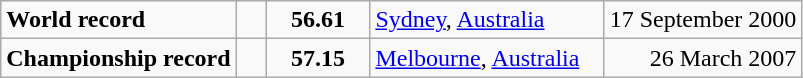<table class="wikitable">
<tr>
<td><strong>World record</strong></td>
<td style="padding-right:1em"></td>
<td style="text-align:center;padding-left:1em; padding-right:1em;"><strong>56.61</strong></td>
<td style="padding-right:1em"><a href='#'>Sydney</a>, <a href='#'>Australia</a></td>
<td align=right>17 September 2000</td>
</tr>
<tr>
<td><strong>Championship record</strong></td>
<td style="padding-right:1em"></td>
<td style="text-align:center;padding-left:1em; padding-right:1em;"><strong>57.15</strong></td>
<td style="padding-right:1em"><a href='#'>Melbourne</a>, <a href='#'>Australia</a></td>
<td align=right>26 March 2007</td>
</tr>
</table>
